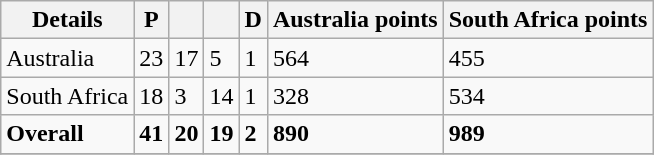<table class="wikitable center">
<tr>
<th align=center>Details</th>
<th align=center>P</th>
<th align=center></th>
<th align=center></th>
<th align=center>D</th>
<th align=center>Australia points</th>
<th align=center>South Africa points</th>
</tr>
<tr>
<td align=left> Australia</td>
<td>23</td>
<td>17</td>
<td>5</td>
<td>1</td>
<td>564</td>
<td>455</td>
</tr>
<tr>
<td align=left> South Africa</td>
<td>18</td>
<td>3</td>
<td>14</td>
<td>1</td>
<td>328</td>
<td>534</td>
</tr>
<tr>
<td><strong>Overall</strong></td>
<td><strong>41</strong></td>
<td><strong>20</strong></td>
<td><strong>19</strong></td>
<td><strong>2</strong></td>
<td><strong>890</strong></td>
<td><strong>989</strong></td>
</tr>
<tr>
</tr>
</table>
